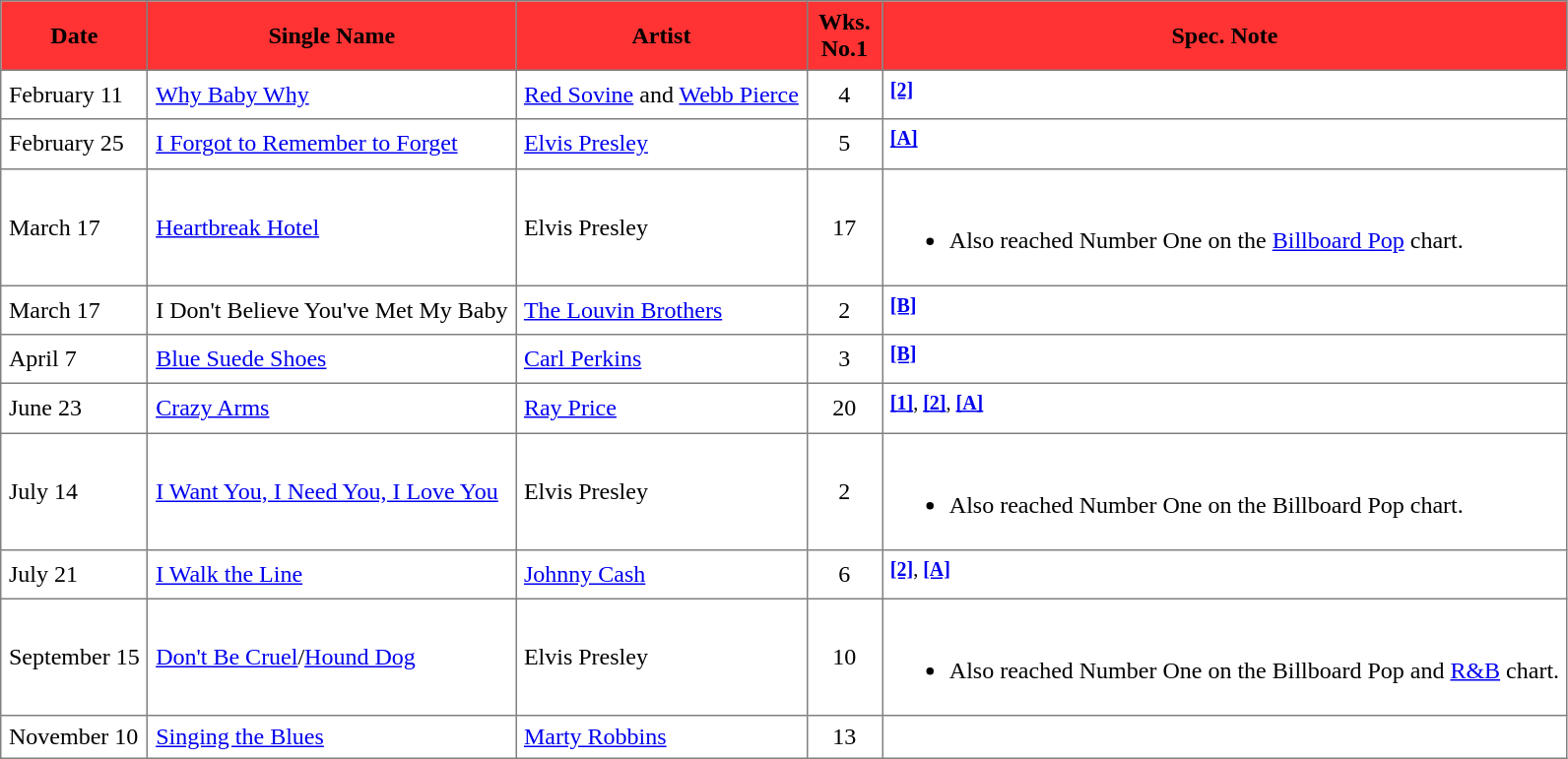<table border="1" cellpadding="5" cellspacing="1" style="border-collapse: collapse">
<tr style="background:#f33;">
<th>Date</th>
<th>Single Name</th>
<th>Artist</th>
<th width="40">Wks. No.1</th>
<th>Spec. Note</th>
</tr>
<tr>
<td>February 11</td>
<td><a href='#'>Why Baby Why</a></td>
<td><a href='#'>Red Sovine</a> and <a href='#'>Webb Pierce</a></td>
<td style="text-align:center;">4</td>
<td><sup><span></span><a href='#'><strong>[2]</strong></a></sup></td>
</tr>
<tr>
<td>February 25</td>
<td><a href='#'>I Forgot to Remember to Forget</a></td>
<td><a href='#'>Elvis Presley</a></td>
<td style="text-align:center;">5</td>
<td><sup><span></span><a href='#'><strong>[A]</strong></a></sup></td>
</tr>
<tr>
<td>March 17</td>
<td><a href='#'>Heartbreak Hotel</a></td>
<td>Elvis Presley</td>
<td style="text-align:center;">17</td>
<td><br><ul><li>Also reached Number One on the <a href='#'>Billboard Pop</a> chart.</li></ul></td>
</tr>
<tr>
<td>March 17</td>
<td>I Don't Believe You've Met My Baby</td>
<td><a href='#'>The Louvin Brothers</a></td>
<td style="text-align:center;">2</td>
<td><sup><span></span><a href='#'><strong>[B]</strong></a></sup></td>
</tr>
<tr>
<td>April 7</td>
<td><a href='#'>Blue Suede Shoes</a></td>
<td><a href='#'>Carl Perkins</a></td>
<td style="text-align:center;">3</td>
<td><sup><span></span><a href='#'><strong>[B]</strong></a></sup></td>
</tr>
<tr>
<td>June 23</td>
<td><a href='#'>Crazy Arms</a></td>
<td><a href='#'>Ray Price</a></td>
<td style="text-align:center;">20</td>
<td><sup><span></span><a href='#'><strong>[1]</strong></a>, <span></span><a href='#'><strong>[2]</strong></a>, <span></span><a href='#'><strong>[A]</strong></a></sup></td>
</tr>
<tr>
<td>July 14</td>
<td><a href='#'>I Want You, I Need You, I Love You</a></td>
<td>Elvis Presley</td>
<td style="text-align:center;">2</td>
<td><br><ul><li>Also reached Number One on the Billboard Pop chart.</li></ul></td>
</tr>
<tr>
<td>July 21</td>
<td><a href='#'>I Walk the Line</a></td>
<td><a href='#'>Johnny Cash</a></td>
<td style="text-align:center;">6</td>
<td><sup><span></span><a href='#'><strong>[2]</strong></a>, <span></span><a href='#'><strong>[A]</strong></a></sup></td>
</tr>
<tr>
<td>September 15</td>
<td><a href='#'>Don't Be Cruel</a>/<a href='#'>Hound Dog</a></td>
<td>Elvis Presley</td>
<td style="text-align:center;">10</td>
<td><br><ul><li>Also reached Number One on the Billboard Pop and <a href='#'>R&B</a> chart.</li></ul></td>
</tr>
<tr>
<td>November 10</td>
<td><a href='#'>Singing the Blues</a></td>
<td><a href='#'>Marty Robbins</a></td>
<td style="text-align:center;">13</td>
<td></td>
</tr>
</table>
